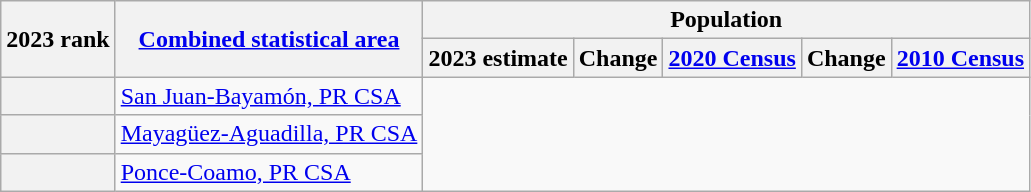<table class="wikitable sortable">
<tr>
<th scope=col rowspan=2>2023 rank</th>
<th scope=col rowspan=2><a href='#'>Combined statistical area</a></th>
<th colspan=5>Population</th>
</tr>
<tr>
<th scope=col>2023 estimate</th>
<th scope=col>Change</th>
<th scope=col><a href='#'>2020 Census</a></th>
<th scope=col>Change</th>
<th scope=col><a href='#'>2010 Census</a></th>
</tr>
<tr>
<th scope=row></th>
<td><a href='#'>San Juan-Bayamón, PR CSA</a><br></td>
</tr>
<tr>
<th scope=row></th>
<td><a href='#'>Mayagüez-Aguadilla, PR CSA</a><br></td>
</tr>
<tr>
<th scope=row></th>
<td><a href='#'>Ponce-Coamo, PR CSA</a><br></td>
</tr>
</table>
